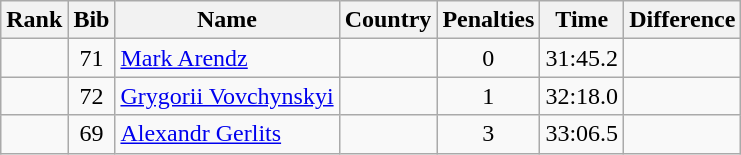<table class="wikitable sortable" style="text-align:center">
<tr>
<th>Rank</th>
<th>Bib</th>
<th>Name</th>
<th>Country</th>
<th>Penalties</th>
<th>Time</th>
<th>Difference</th>
</tr>
<tr>
<td></td>
<td>71</td>
<td align="left"><a href='#'>Mark Arendz</a></td>
<td align="left"></td>
<td>0</td>
<td>31:45.2</td>
<td></td>
</tr>
<tr>
<td></td>
<td>72</td>
<td align="left"><a href='#'>Grygorii Vovchynskyi</a></td>
<td align="left"></td>
<td>1</td>
<td>32:18.0</td>
<td></td>
</tr>
<tr>
<td></td>
<td>69</td>
<td align="left"><a href='#'>Alexandr Gerlits</a></td>
<td align="left"></td>
<td>3</td>
<td>33:06.5</td>
<td></td>
</tr>
</table>
